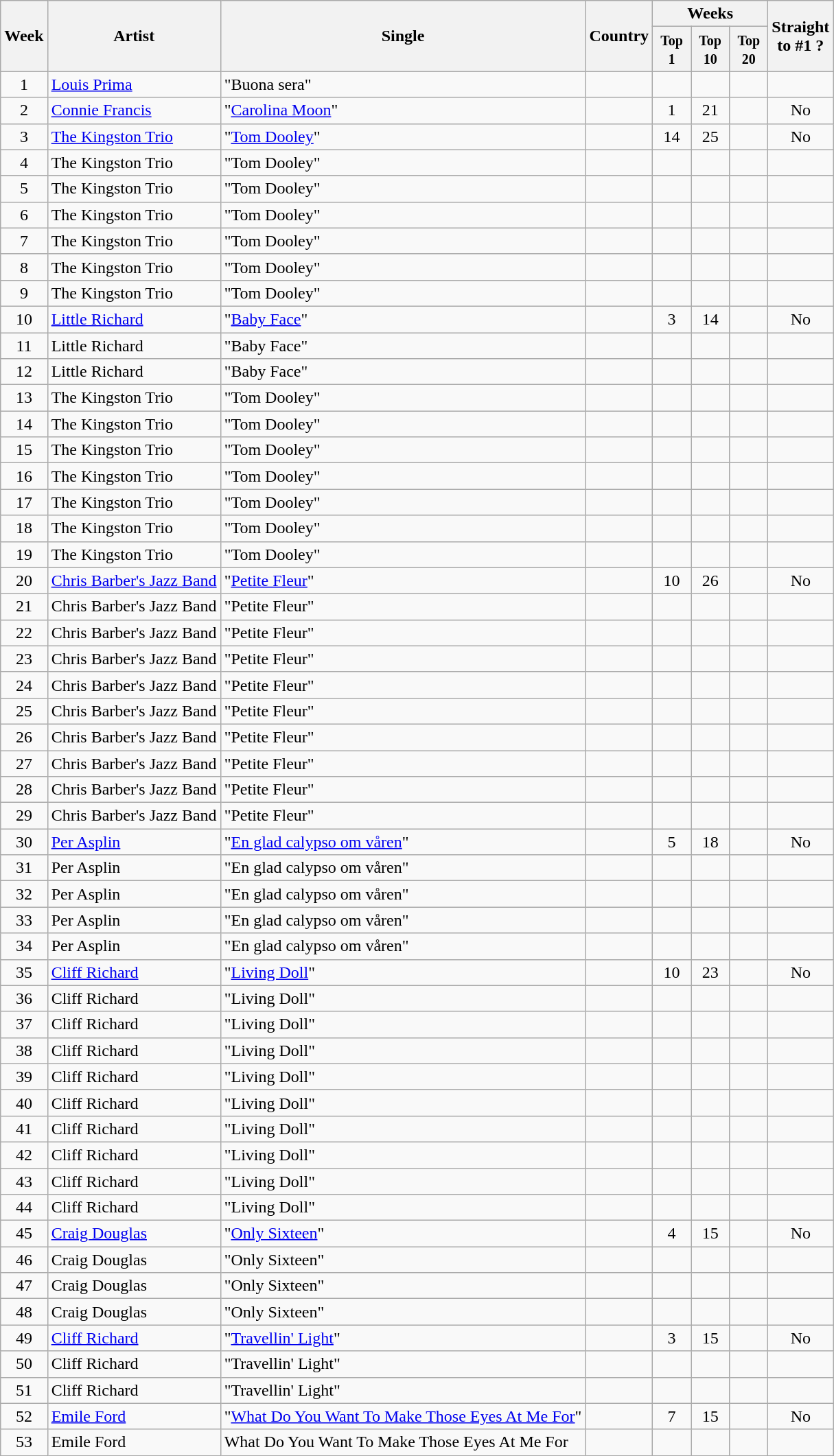<table class="wikitable">
<tr>
<th rowspan="2">Week</th>
<th rowspan="2">Artist</th>
<th rowspan="2">Single</th>
<th rowspan="2">Country</th>
<th colspan="3">Weeks</th>
<th rowspan="2">Straight <br>to #1 ?</th>
</tr>
<tr>
<th width="30"><small>Top 1</small></th>
<th width="30"><small>Top 10</small></th>
<th width="30"><small>Top 20</small></th>
</tr>
<tr>
<td style="text-align:center;">1</td>
<td><a href='#'>Louis Prima</a></td>
<td>"Buona sera"</td>
<td style="text-align:center;"></td>
<td></td>
<td></td>
<td></td>
<td></td>
</tr>
<tr>
<td style="text-align:center;">2</td>
<td><a href='#'>Connie Francis</a></td>
<td>"<a href='#'>Carolina Moon</a>"</td>
<td style="text-align:center;"></td>
<td style="text-align:center;">1</td>
<td style="text-align:center;">21</td>
<td></td>
<td style="text-align:center;">No</td>
</tr>
<tr>
<td style="text-align:center;">3</td>
<td><a href='#'>The Kingston Trio</a></td>
<td>"<a href='#'>Tom Dooley</a>"</td>
<td style="text-align:center;"></td>
<td style="text-align:center;">14</td>
<td style="text-align:center;">25</td>
<td></td>
<td style="text-align:center;">No</td>
</tr>
<tr>
<td style="text-align:center;">4</td>
<td>The Kingston Trio</td>
<td>"Tom Dooley"</td>
<td></td>
<td></td>
<td></td>
<td></td>
<td></td>
</tr>
<tr>
<td style="text-align:center;">5</td>
<td>The Kingston Trio</td>
<td>"Tom Dooley"</td>
<td></td>
<td></td>
<td></td>
<td></td>
<td></td>
</tr>
<tr>
<td style="text-align:center;">6</td>
<td>The Kingston Trio</td>
<td>"Tom Dooley"</td>
<td></td>
<td></td>
<td></td>
<td></td>
<td></td>
</tr>
<tr>
<td style="text-align:center;">7</td>
<td>The Kingston Trio</td>
<td>"Tom Dooley"</td>
<td></td>
<td></td>
<td></td>
<td></td>
<td></td>
</tr>
<tr>
<td style="text-align:center;">8</td>
<td>The Kingston Trio</td>
<td>"Tom Dooley"</td>
<td></td>
<td></td>
<td></td>
<td></td>
<td></td>
</tr>
<tr>
<td style="text-align:center;">9</td>
<td>The Kingston Trio</td>
<td>"Tom Dooley"</td>
<td></td>
<td></td>
<td></td>
<td></td>
<td></td>
</tr>
<tr>
<td style="text-align:center;">10</td>
<td><a href='#'>Little Richard</a></td>
<td>"<a href='#'>Baby Face</a>"</td>
<td style="text-align:center;"></td>
<td style="text-align:center;">3</td>
<td style="text-align:center;">14</td>
<td></td>
<td style="text-align:center;">No</td>
</tr>
<tr>
<td style="text-align:center;">11</td>
<td>Little Richard</td>
<td>"Baby Face"</td>
<td></td>
<td></td>
<td></td>
<td></td>
<td></td>
</tr>
<tr>
<td style="text-align:center;">12</td>
<td>Little Richard</td>
<td>"Baby Face"</td>
<td></td>
<td></td>
<td></td>
<td></td>
<td></td>
</tr>
<tr>
<td style="text-align:center;">13</td>
<td>The Kingston Trio</td>
<td>"Tom Dooley"</td>
<td></td>
<td></td>
<td></td>
<td></td>
<td></td>
</tr>
<tr>
<td style="text-align:center;">14</td>
<td>The Kingston Trio</td>
<td>"Tom Dooley"</td>
<td></td>
<td></td>
<td></td>
<td></td>
<td></td>
</tr>
<tr>
<td style="text-align:center;">15</td>
<td>The Kingston Trio</td>
<td>"Tom Dooley"</td>
<td></td>
<td></td>
<td></td>
<td></td>
<td></td>
</tr>
<tr>
<td style="text-align:center;">16</td>
<td>The Kingston Trio</td>
<td>"Tom Dooley"</td>
<td></td>
<td></td>
<td></td>
<td></td>
<td></td>
</tr>
<tr>
<td style="text-align:center;">17</td>
<td>The Kingston Trio</td>
<td>"Tom Dooley"</td>
<td></td>
<td></td>
<td></td>
<td></td>
<td></td>
</tr>
<tr>
<td style="text-align:center;">18</td>
<td>The Kingston Trio</td>
<td>"Tom Dooley"</td>
<td></td>
<td></td>
<td></td>
<td></td>
<td></td>
</tr>
<tr>
<td style="text-align:center;">19</td>
<td>The Kingston Trio</td>
<td>"Tom Dooley"</td>
<td></td>
<td></td>
<td></td>
<td></td>
<td></td>
</tr>
<tr>
<td style="text-align:center;">20</td>
<td><a href='#'>Chris Barber's Jazz Band</a></td>
<td>"<a href='#'>Petite Fleur</a>"</td>
<td style="text-align:center;"></td>
<td style="text-align:center;">10</td>
<td style="text-align:center;">26</td>
<td></td>
<td style="text-align:center;">No</td>
</tr>
<tr>
<td style="text-align:center;">21</td>
<td>Chris Barber's Jazz Band</td>
<td>"Petite Fleur"</td>
<td></td>
<td></td>
<td></td>
<td></td>
<td></td>
</tr>
<tr>
<td style="text-align:center;">22</td>
<td>Chris Barber's Jazz Band</td>
<td>"Petite Fleur"</td>
<td></td>
<td></td>
<td></td>
<td></td>
<td></td>
</tr>
<tr>
<td style="text-align:center;">23</td>
<td>Chris Barber's Jazz Band</td>
<td>"Petite Fleur"</td>
<td></td>
<td></td>
<td></td>
<td></td>
<td></td>
</tr>
<tr>
<td style="text-align:center;">24</td>
<td>Chris Barber's Jazz Band</td>
<td>"Petite Fleur"</td>
<td></td>
<td></td>
<td></td>
<td></td>
<td></td>
</tr>
<tr>
<td style="text-align:center;">25</td>
<td>Chris Barber's Jazz Band</td>
<td>"Petite Fleur"</td>
<td></td>
<td></td>
<td></td>
<td></td>
<td></td>
</tr>
<tr>
<td style="text-align:center;">26</td>
<td>Chris Barber's Jazz Band</td>
<td>"Petite Fleur"</td>
<td></td>
<td></td>
<td></td>
<td></td>
<td></td>
</tr>
<tr>
<td style="text-align:center;">27</td>
<td>Chris Barber's Jazz Band</td>
<td>"Petite Fleur"</td>
<td></td>
<td></td>
<td></td>
<td></td>
<td></td>
</tr>
<tr>
<td style="text-align:center;">28</td>
<td>Chris Barber's Jazz Band</td>
<td>"Petite Fleur"</td>
<td></td>
<td></td>
<td></td>
<td></td>
<td></td>
</tr>
<tr>
<td style="text-align:center;">29</td>
<td>Chris Barber's Jazz Band</td>
<td>"Petite Fleur"</td>
<td></td>
<td></td>
<td></td>
<td></td>
<td></td>
</tr>
<tr>
<td style="text-align:center;">30</td>
<td><a href='#'>Per Asplin</a></td>
<td>"<a href='#'>En glad calypso om våren</a>"</td>
<td style="text-align:center;"></td>
<td style="text-align:center;">5</td>
<td style="text-align:center;">18</td>
<td></td>
<td style="text-align:center;">No</td>
</tr>
<tr>
<td style="text-align:center;">31</td>
<td>Per Asplin</td>
<td>"En glad calypso om våren"</td>
<td></td>
<td></td>
<td></td>
<td></td>
<td></td>
</tr>
<tr>
<td style="text-align:center;">32</td>
<td>Per Asplin</td>
<td>"En glad calypso om våren"</td>
<td></td>
<td></td>
<td></td>
<td></td>
<td></td>
</tr>
<tr>
<td style="text-align:center;">33</td>
<td>Per Asplin</td>
<td>"En glad calypso om våren"</td>
<td></td>
<td></td>
<td></td>
<td></td>
<td></td>
</tr>
<tr>
<td style="text-align:center;">34</td>
<td>Per Asplin</td>
<td>"En glad calypso om våren"</td>
<td></td>
<td></td>
<td></td>
<td></td>
<td></td>
</tr>
<tr>
<td style="text-align:center;">35</td>
<td><a href='#'>Cliff Richard</a></td>
<td>"<a href='#'>Living Doll</a>"</td>
<td style="text-align:center;"></td>
<td style="text-align:center;">10</td>
<td style="text-align:center;">23</td>
<td></td>
<td style="text-align:center;">No</td>
</tr>
<tr>
<td style="text-align:center;">36</td>
<td>Cliff Richard</td>
<td>"Living Doll"</td>
<td></td>
<td></td>
<td></td>
<td></td>
<td></td>
</tr>
<tr>
<td style="text-align:center;">37</td>
<td>Cliff Richard</td>
<td>"Living Doll"</td>
<td></td>
<td></td>
<td></td>
<td></td>
<td></td>
</tr>
<tr>
<td style="text-align:center;">38</td>
<td>Cliff Richard</td>
<td>"Living Doll"</td>
<td></td>
<td></td>
<td></td>
<td></td>
<td></td>
</tr>
<tr>
<td style="text-align:center;">39</td>
<td>Cliff Richard</td>
<td>"Living Doll"</td>
<td></td>
<td></td>
<td></td>
<td></td>
<td></td>
</tr>
<tr>
<td style="text-align:center;">40</td>
<td>Cliff Richard</td>
<td>"Living Doll"</td>
<td></td>
<td></td>
<td></td>
<td></td>
<td></td>
</tr>
<tr>
<td style="text-align:center;">41</td>
<td>Cliff Richard</td>
<td>"Living Doll"</td>
<td></td>
<td></td>
<td></td>
<td></td>
<td></td>
</tr>
<tr>
<td style="text-align:center;">42</td>
<td>Cliff Richard</td>
<td>"Living Doll"</td>
<td></td>
<td></td>
<td></td>
<td></td>
<td></td>
</tr>
<tr>
<td style="text-align:center;">43</td>
<td>Cliff Richard</td>
<td>"Living Doll"</td>
<td></td>
<td></td>
<td></td>
<td></td>
<td></td>
</tr>
<tr>
<td style="text-align:center;">44</td>
<td>Cliff Richard</td>
<td>"Living Doll"</td>
<td></td>
<td></td>
<td></td>
<td></td>
<td></td>
</tr>
<tr>
<td style="text-align:center;">45</td>
<td><a href='#'>Craig Douglas</a></td>
<td>"<a href='#'>Only Sixteen</a>"</td>
<td style="text-align:center;"></td>
<td style="text-align:center;">4</td>
<td style="text-align:center;">15</td>
<td></td>
<td style="text-align:center;">No</td>
</tr>
<tr>
<td style="text-align:center;">46</td>
<td>Craig Douglas</td>
<td>"Only Sixteen"</td>
<td></td>
<td></td>
<td></td>
<td></td>
<td></td>
</tr>
<tr>
<td style="text-align:center;">47</td>
<td>Craig Douglas</td>
<td>"Only Sixteen"</td>
<td></td>
<td></td>
<td></td>
<td></td>
<td></td>
</tr>
<tr>
<td style="text-align:center;">48</td>
<td>Craig Douglas</td>
<td>"Only Sixteen"</td>
<td></td>
<td></td>
<td></td>
<td></td>
<td></td>
</tr>
<tr>
<td style="text-align:center;">49</td>
<td><a href='#'>Cliff Richard</a></td>
<td>"<a href='#'>Travellin' Light</a>"</td>
<td style="text-align:center;"></td>
<td style="text-align:center;">3</td>
<td style="text-align:center;">15</td>
<td></td>
<td style="text-align:center;">No</td>
</tr>
<tr>
<td style="text-align:center;">50</td>
<td>Cliff Richard</td>
<td>"Travellin' Light"</td>
<td></td>
<td></td>
<td></td>
<td></td>
<td></td>
</tr>
<tr>
<td style="text-align:center;">51</td>
<td>Cliff Richard</td>
<td>"Travellin' Light"</td>
<td></td>
<td></td>
<td></td>
<td></td>
<td></td>
</tr>
<tr>
<td style="text-align:center;">52</td>
<td><a href='#'>Emile Ford</a></td>
<td>"<a href='#'>What Do You Want To Make Those Eyes At Me For</a>"</td>
<td style="text-align:center;"></td>
<td style="text-align:center;">7</td>
<td style="text-align:center;">15</td>
<td></td>
<td style="text-align:center;">No</td>
</tr>
<tr>
<td style="text-align:center;">53</td>
<td>Emile Ford</td>
<td>What Do You Want To Make Those Eyes At Me For</td>
<td></td>
<td></td>
<td></td>
<td></td>
<td></td>
</tr>
</table>
